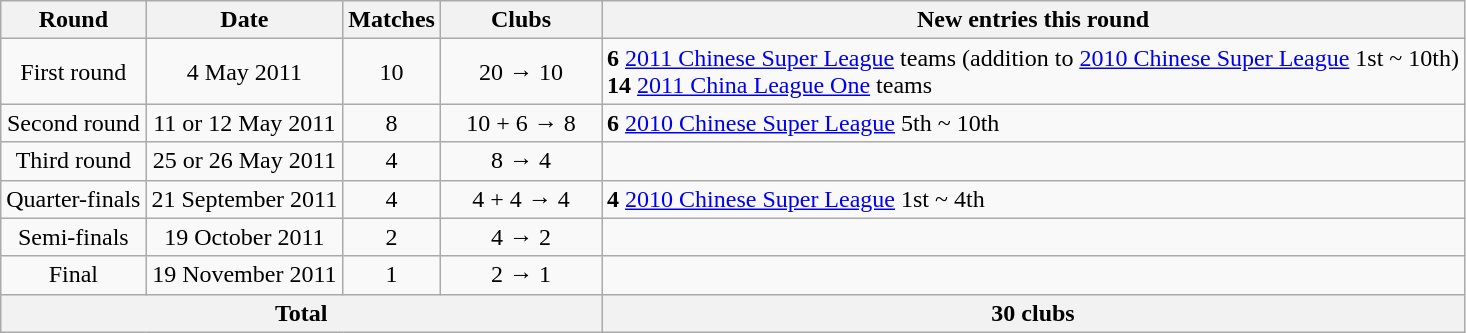<table class="wikitable">
<tr>
<th>Round</th>
<th>Date</th>
<th>Matches</th>
<th width=100>Clubs</th>
<th>New entries this round</th>
</tr>
<tr align=center>
<td>First round</td>
<td>4 May 2011</td>
<td>10</td>
<td>20 → 10</td>
<td align=left><strong>6</strong> <a href='#'>2011 Chinese Super League</a> teams (addition to <a href='#'>2010 Chinese Super League</a> 1st ~ 10th) <br> <strong>14</strong> <a href='#'>2011 China League One</a> teams</td>
</tr>
<tr align=center>
<td>Second round</td>
<td>11 or 12 May 2011</td>
<td>8</td>
<td>10 + 6 → 8</td>
<td align=left><strong>6</strong> <a href='#'>2010 Chinese Super League</a> 5th ~ 10th</td>
</tr>
<tr align=center>
<td>Third round</td>
<td>25 or 26 May 2011</td>
<td>4</td>
<td>8 → 4</td>
<td align=left></td>
</tr>
<tr align=center>
<td>Quarter-finals</td>
<td>21 September 2011</td>
<td>4</td>
<td>4 + 4 → 4</td>
<td align=left><strong>4</strong> <a href='#'>2010 Chinese Super League</a> 1st ~ 4th</td>
</tr>
<tr align=center>
<td>Semi-finals</td>
<td>19 October 2011</td>
<td>2</td>
<td>4 → 2</td>
<td align=left></td>
</tr>
<tr align=center>
<td>Final</td>
<td>19 November 2011</td>
<td>1</td>
<td>2 → 1</td>
<td align=left></td>
</tr>
<tr>
<th colspan=4>Total</th>
<th>30 clubs</th>
</tr>
</table>
